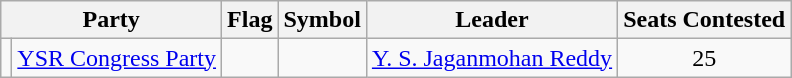<table class="wikitable " style="text-align:center">
<tr>
<th colspan="2">Party</th>
<th>Flag</th>
<th>Symbol</th>
<th>Leader</th>
<th>Seats Contested</th>
</tr>
<tr>
<td></td>
<td><a href='#'>YSR Congress Party</a></td>
<td></td>
<td></td>
<td><a href='#'>Y. S. Jaganmohan Reddy</a></td>
<td>25</td>
</tr>
</table>
